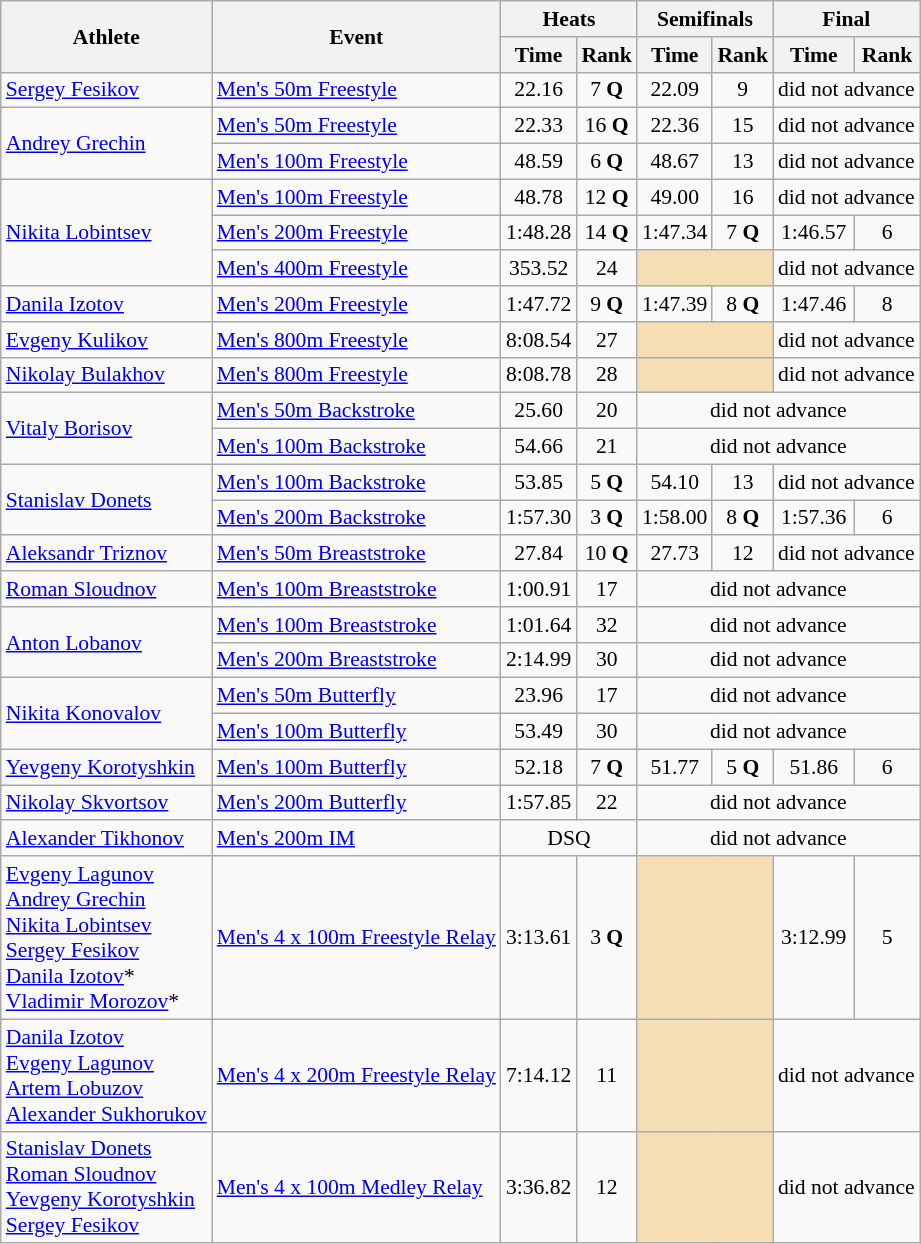<table class=wikitable style="font-size:90%">
<tr>
<th rowspan="2">Athlete</th>
<th rowspan="2">Event</th>
<th colspan="2">Heats</th>
<th colspan="2">Semifinals</th>
<th colspan="2">Final</th>
</tr>
<tr>
<th>Time</th>
<th>Rank</th>
<th>Time</th>
<th>Rank</th>
<th>Time</th>
<th>Rank</th>
</tr>
<tr>
<td rowspan="1"><a href='#'>Sergey Fesikov</a></td>
<td><a href='#'>Men's 50m Freestyle</a></td>
<td align=center>22.16</td>
<td align=center>7 <strong>Q</strong></td>
<td align=center>22.09</td>
<td align=center>9</td>
<td align=center colspan=2>did not advance</td>
</tr>
<tr>
<td rowspan="2"><a href='#'>Andrey Grechin</a></td>
<td><a href='#'>Men's 50m Freestyle</a></td>
<td align=center>22.33</td>
<td align=center>16 <strong>Q</strong></td>
<td align=center>22.36</td>
<td align=center>15</td>
<td align=center colspan=2>did not advance</td>
</tr>
<tr>
<td><a href='#'>Men's 100m Freestyle</a></td>
<td align=center>48.59</td>
<td align=center>6 <strong>Q</strong></td>
<td align=center>48.67</td>
<td align=center>13</td>
<td align=center colspan=2>did not advance</td>
</tr>
<tr>
<td rowspan=3><a href='#'>Nikita Lobintsev</a></td>
<td><a href='#'>Men's 100m Freestyle</a></td>
<td align=center>48.78</td>
<td align=center>12 <strong>Q</strong></td>
<td align=center>49.00</td>
<td align=center>16</td>
<td align=center colspan=2>did not advance</td>
</tr>
<tr>
<td><a href='#'>Men's 200m Freestyle</a></td>
<td align=center>1:48.28</td>
<td align=center>14 <strong>Q</strong></td>
<td align=center>1:47.34</td>
<td align=center>7 <strong>Q</strong></td>
<td align=center>1:46.57</td>
<td align=center>6</td>
</tr>
<tr>
<td><a href='#'>Men's 400m Freestyle</a></td>
<td align=center>353.52</td>
<td align=center>24</td>
<td colspan= 2 bgcolor="wheat"></td>
<td align=center colspan=2>did not advance</td>
</tr>
<tr>
<td rowspan="1"><a href='#'>Danila Izotov</a></td>
<td><a href='#'>Men's 200m Freestyle</a></td>
<td align=center>1:47.72</td>
<td align=center>9 <strong>Q</strong></td>
<td align=center>1:47.39</td>
<td align=center>8 <strong>Q</strong></td>
<td align=center>1:47.46</td>
<td align=center>8</td>
</tr>
<tr>
<td rowspan="1"><a href='#'>Evgeny Kulikov</a></td>
<td><a href='#'>Men's 800m Freestyle</a></td>
<td align=center>8:08.54</td>
<td align=center>27</td>
<td colspan= 2 bgcolor="wheat"></td>
<td align=center colspan=2>did not advance</td>
</tr>
<tr>
<td rowspan="1"><a href='#'>Nikolay Bulakhov</a></td>
<td><a href='#'>Men's 800m Freestyle</a></td>
<td align=center>8:08.78</td>
<td align=center>28</td>
<td colspan= 2 bgcolor="wheat"></td>
<td align=center colspan=2>did not advance</td>
</tr>
<tr>
<td rowspan="2"><a href='#'>Vitaly Borisov</a></td>
<td><a href='#'>Men's 50m Backstroke</a></td>
<td align=center>25.60</td>
<td align=center>20</td>
<td align=center colspan=4>did not advance</td>
</tr>
<tr>
<td><a href='#'>Men's 100m Backstroke</a></td>
<td align=center>54.66</td>
<td align=center>21</td>
<td align=center colspan=4>did not advance</td>
</tr>
<tr>
<td rowspan="2"><a href='#'>Stanislav Donets</a></td>
<td><a href='#'>Men's 100m Backstroke</a></td>
<td align=center>53.85</td>
<td align=center>5 <strong>Q</strong></td>
<td align=center>54.10</td>
<td align=center>13</td>
<td align=center colspan=2>did not advance</td>
</tr>
<tr>
<td><a href='#'>Men's 200m Backstroke</a></td>
<td align=center>1:57.30</td>
<td align=center>3 <strong>Q</strong></td>
<td align=center>1:58.00</td>
<td align=center>8 <strong>Q</strong></td>
<td align=center>1:57.36</td>
<td align=center>6</td>
</tr>
<tr>
<td rowspan="1"><a href='#'>Aleksandr Triznov</a></td>
<td><a href='#'>Men's 50m Breaststroke</a></td>
<td align=center>27.84</td>
<td align=center>10 <strong>Q</strong></td>
<td align=center>27.73</td>
<td align=center>12</td>
<td align=center colspan=2>did not advance</td>
</tr>
<tr>
<td rowspan="1"><a href='#'>Roman Sloudnov</a></td>
<td><a href='#'>Men's 100m Breaststroke</a></td>
<td align=center>1:00.91</td>
<td align=center>17</td>
<td align=center colspan=4>did not advance</td>
</tr>
<tr>
<td rowspan="2"><a href='#'>Anton Lobanov</a></td>
<td><a href='#'>Men's 100m Breaststroke</a></td>
<td align=center>1:01.64</td>
<td align=center>32</td>
<td align=center colspan=4>did not advance</td>
</tr>
<tr>
<td><a href='#'>Men's 200m Breaststroke</a></td>
<td align=center>2:14.99</td>
<td align=center>30</td>
<td align=center colspan=4>did not advance</td>
</tr>
<tr>
<td rowspan=2><a href='#'>Nikita Konovalov</a></td>
<td><a href='#'>Men's 50m Butterfly</a></td>
<td align=center>23.96</td>
<td align=center>17</td>
<td align=center colspan=4>did not advance</td>
</tr>
<tr>
<td><a href='#'>Men's 100m Butterfly</a></td>
<td align=center>53.49</td>
<td align=center>30</td>
<td align=center colspan=4>did not advance</td>
</tr>
<tr>
<td rowspan="1"><a href='#'>Yevgeny Korotyshkin</a></td>
<td><a href='#'>Men's 100m Butterfly</a></td>
<td align=center>52.18</td>
<td align=center>7 <strong>Q</strong></td>
<td align=center>51.77</td>
<td align=center>5 <strong>Q</strong></td>
<td align=center>51.86</td>
<td align=center>6</td>
</tr>
<tr>
<td rowspan="1"><a href='#'>Nikolay Skvortsov</a></td>
<td><a href='#'>Men's 200m Butterfly</a></td>
<td align=center>1:57.85</td>
<td align=center>22</td>
<td align=center colspan=4>did not advance</td>
</tr>
<tr>
<td rowspan="1"><a href='#'>Alexander Tikhonov</a></td>
<td><a href='#'>Men's 200m IM</a></td>
<td align=center colspan=2>DSQ</td>
<td align=center colspan=4>did not advance</td>
</tr>
<tr>
<td rowspan="1"><a href='#'>Evgeny Lagunov</a><br><a href='#'>Andrey Grechin</a><br><a href='#'>Nikita Lobintsev</a><br><a href='#'>Sergey Fesikov</a><br><a href='#'>Danila Izotov</a>*<br><a href='#'>Vladimir Morozov</a>*</td>
<td><a href='#'>Men's 4 x 100m Freestyle Relay</a></td>
<td align=center>3:13.61</td>
<td align=center>3 <strong>Q</strong></td>
<td colspan= 2 bgcolor="wheat"></td>
<td align=center>3:12.99</td>
<td align=center>5</td>
</tr>
<tr>
<td rowspan="1"><a href='#'>Danila Izotov</a><br><a href='#'>Evgeny Lagunov</a><br><a href='#'>Artem Lobuzov</a><br><a href='#'>Alexander Sukhorukov</a></td>
<td><a href='#'>Men's 4 x 200m Freestyle Relay</a></td>
<td align=center>7:14.12</td>
<td align=center>11</td>
<td colspan= 2 bgcolor="wheat"></td>
<td align=center colspan=2>did not advance</td>
</tr>
<tr>
<td rowspan="1"><a href='#'>Stanislav Donets</a><br><a href='#'>Roman Sloudnov</a><br><a href='#'>Yevgeny Korotyshkin</a><br><a href='#'>Sergey Fesikov</a></td>
<td><a href='#'>Men's 4 x 100m Medley Relay</a></td>
<td align=center>3:36.82</td>
<td align=center>12</td>
<td colspan= 2 bgcolor="wheat"></td>
<td align=center colspan=2>did not advance</td>
</tr>
</table>
